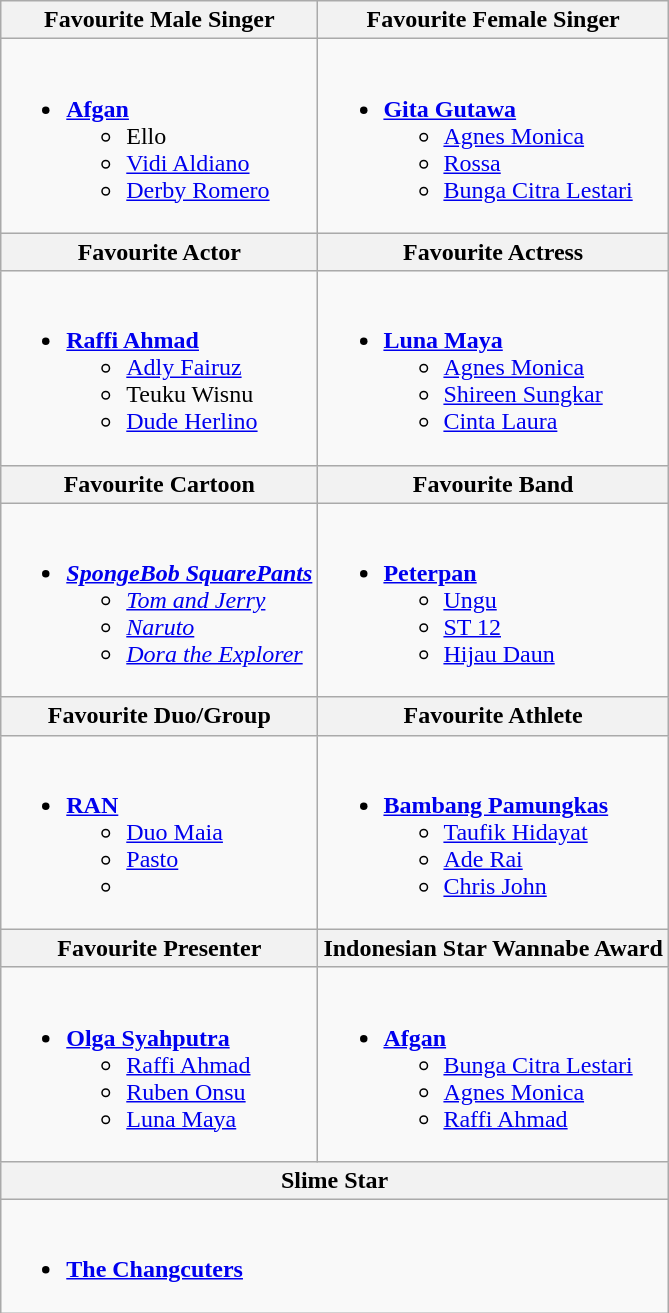<table class=wikitable style="width="100%">
<tr>
<th>Favourite Male Singer</th>
<th>Favourite Female Singer</th>
</tr>
<tr>
<td valign= "top"><br><ul><li><strong><a href='#'>Afgan</a></strong><ul><li>Ello</li><li><a href='#'>Vidi Aldiano</a></li><li><a href='#'>Derby Romero</a></li></ul></li></ul></td>
<td valign= "top"><br><ul><li><strong><a href='#'>Gita Gutawa</a></strong><ul><li><a href='#'>Agnes Monica</a></li><li><a href='#'>Rossa</a></li><li><a href='#'>Bunga Citra Lestari</a></li></ul></li></ul></td>
</tr>
<tr>
<th>Favourite Actor</th>
<th>Favourite Actress</th>
</tr>
<tr>
<td valign= "top"><br><ul><li><strong><a href='#'>Raffi Ahmad</a></strong><ul><li><a href='#'>Adly Fairuz</a></li><li>Teuku Wisnu</li><li><a href='#'>Dude Herlino</a></li></ul></li></ul></td>
<td valign= "top"><br><ul><li><strong><a href='#'>Luna Maya</a></strong><ul><li><a href='#'>Agnes Monica</a></li><li><a href='#'>Shireen Sungkar</a></li><li><a href='#'>Cinta Laura</a></li></ul></li></ul></td>
</tr>
<tr>
<th>Favourite Cartoon</th>
<th>Favourite Band</th>
</tr>
<tr>
<td valign= "top"><br><ul><li><strong><em><a href='#'>SpongeBob SquarePants</a></em></strong><ul><li><em><a href='#'>Tom and Jerry</a></em></li><li><em><a href='#'>Naruto</a></em></li><li><em><a href='#'>Dora the Explorer</a></em></li></ul></li></ul></td>
<td valign= "top"><br><ul><li><strong><a href='#'>Peterpan</a></strong><ul><li><a href='#'>Ungu</a></li><li><a href='#'>ST 12</a></li><li><a href='#'>Hijau Daun</a></li></ul></li></ul></td>
</tr>
<tr>
<th>Favourite Duo/Group</th>
<th>Favourite Athlete</th>
</tr>
<tr>
<td valign= "top"><br><ul><li><strong><a href='#'>RAN</a></strong><ul><li><a href='#'>Duo Maia</a></li><li><a href='#'>Pasto</a></li><li></li></ul></li></ul></td>
<td valign= "top"><br><ul><li><strong><a href='#'>Bambang Pamungkas</a></strong><ul><li><a href='#'>Taufik Hidayat</a></li><li><a href='#'>Ade Rai</a></li><li><a href='#'>Chris John</a></li></ul></li></ul></td>
</tr>
<tr>
<th>Favourite Presenter</th>
<th>Indonesian Star Wannabe Award</th>
</tr>
<tr>
<td valign= "top"><br><ul><li><strong><a href='#'>Olga Syahputra</a></strong><ul><li><a href='#'>Raffi Ahmad</a></li><li><a href='#'>Ruben Onsu</a></li><li><a href='#'>Luna Maya</a></li></ul></li></ul></td>
<td valign= "top"><br><ul><li><strong><a href='#'>Afgan</a></strong><ul><li><a href='#'>Bunga Citra Lestari</a></li><li><a href='#'>Agnes Monica</a></li><li><a href='#'>Raffi Ahmad</a></li></ul></li></ul></td>
</tr>
<tr>
<th colspan="2">Slime Star</th>
</tr>
<tr>
<td colspan= "2" valign= "top"><br><ul><li><strong><a href='#'>The Changcuters</a></strong></li></ul></td>
</tr>
</table>
